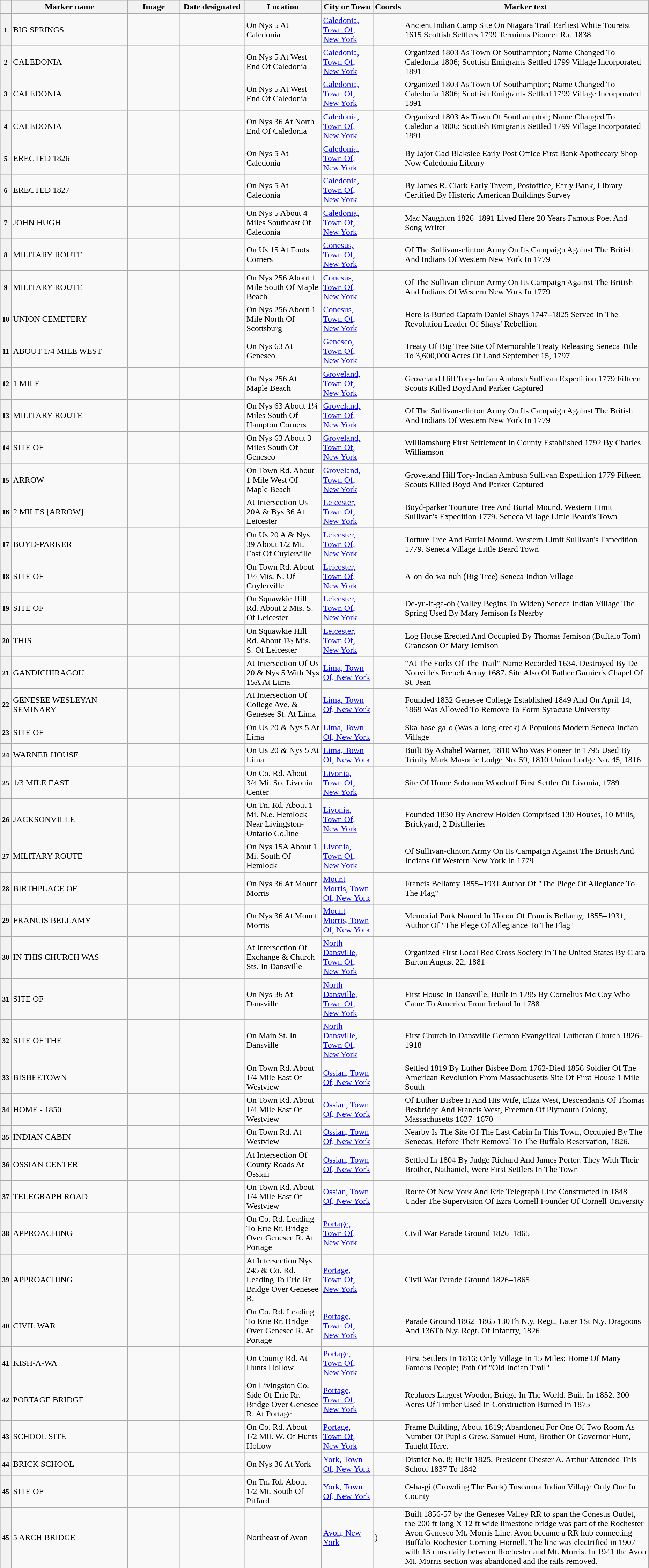<table class="wikitable sortable" style="width:98%">
<tr>
<th></th>
<th width = 18% ><strong>Marker name</strong></th>
<th width = 8% class="unsortable" ><strong>Image</strong></th>
<th width = 10% ><strong>Date designated</strong></th>
<th><strong>Location</strong></th>
<th width = 8% ><strong>City or Town</strong></th>
<th><strong>Coords</strong></th>
<th class="unsortable" ><strong>Marker text</strong></th>
</tr>
<tr ->
<th><small>1</small></th>
<td>BIG SPRINGS</td>
<td></td>
<td></td>
<td>On Nys 5 At Caledonia</td>
<td><a href='#'>Caledonia, Town Of, New York</a></td>
<td></td>
<td>Ancient Indian Camp Site On Niagara Trail Earliest White Toureist 1615 Scottish Settlers 1799 Terminus Pioneer R.r. 1838 </td>
</tr>
<tr ->
<th><small>2</small></th>
<td>CALEDONIA</td>
<td></td>
<td></td>
<td>On Nys 5 At West End Of Caledonia</td>
<td><a href='#'>Caledonia, Town Of, New York</a></td>
<td></td>
<td>Organized 1803 As Town Of Southampton; Name Changed To Caledonia 1806; Scottish Emigrants Settled 1799 Village Incorporated 1891</td>
</tr>
<tr ->
<th><small>3</small></th>
<td>CALEDONIA</td>
<td></td>
<td></td>
<td>On Nys 5 At West End Of Caledonia</td>
<td><a href='#'>Caledonia, Town Of, New York</a></td>
<td></td>
<td>Organized 1803 As Town Of Southampton; Name Changed To Caledonia 1806; Scottish Emigrants Settled 1799 Village Incorporated 1891</td>
</tr>
<tr ->
<th><small>4</small></th>
<td>CALEDONIA</td>
<td></td>
<td></td>
<td>On Nys 36 At North End Of Caledonia</td>
<td><a href='#'>Caledonia, Town Of, New York</a></td>
<td></td>
<td>Organized 1803 As Town Of Southampton; Name Changed To Caledonia 1806; Scottish Emigrants Settled 1799 Village Incorporated 1891</td>
</tr>
<tr ->
<th><small>5</small></th>
<td>ERECTED 1826</td>
<td></td>
<td></td>
<td>On Nys 5 At Caledonia</td>
<td><a href='#'>Caledonia, Town Of, New York</a></td>
<td></td>
<td>By Jajor Gad Blakslee Early Post Office First Bank Apothecary Shop Now Caledonia Library</td>
</tr>
<tr ->
<th><small>6</small></th>
<td>ERECTED 1827</td>
<td></td>
<td></td>
<td>On Nys 5 At Caledonia</td>
<td><a href='#'>Caledonia, Town Of, New York</a></td>
<td></td>
<td>By James R. Clark Early Tavern, Postoffice, Early Bank, Library Certified By Historic American Buildings Survey</td>
</tr>
<tr ->
<th><small>7</small></th>
<td>JOHN HUGH</td>
<td></td>
<td></td>
<td>On Nys 5 About 4 Miles Southeast Of Caledonia</td>
<td><a href='#'>Caledonia, Town Of, New York</a></td>
<td></td>
<td>Mac Naughton 1826–1891 Lived Here 20 Years Famous Poet And Song Writer</td>
</tr>
<tr ->
<th><small>8</small></th>
<td>MILITARY ROUTE</td>
<td></td>
<td></td>
<td>On Us 15 At Foots Corners</td>
<td><a href='#'>Conesus, Town Of, New York</a></td>
<td></td>
<td>Of The Sullivan-clinton Army On Its Campaign Against The British And Indians Of Western New York In 1779</td>
</tr>
<tr ->
<th><small>9</small></th>
<td>MILITARY ROUTE</td>
<td></td>
<td></td>
<td>On Nys 256 About 1 Mile South Of Maple Beach</td>
<td><a href='#'>Conesus, Town Of, New York</a></td>
<td></td>
<td>Of The Sullivan-clinton Army On Its Campaign Against The British And Indians Of Western New York In 1779</td>
</tr>
<tr ->
<th><small>10</small></th>
<td>UNION CEMETERY</td>
<td></td>
<td></td>
<td>On Nys 256 About 1 Mile North Of Scottsburg</td>
<td><a href='#'>Conesus, Town Of, New York</a></td>
<td></td>
<td>Here Is Buried Captain Daniel Shays 1747–1825 Served In The Revolution Leader Of Shays' Rebellion</td>
</tr>
<tr ->
<th><small>11</small></th>
<td>ABOUT 1/4 MILE WEST</td>
<td></td>
<td></td>
<td>On Nys 63 At Geneseo</td>
<td><a href='#'>Geneseo, Town Of, New York</a></td>
<td></td>
<td>Treaty Of Big Tree Site Of Memorable Treaty Releasing Seneca Title To 3,600,000 Acres Of Land September 15, 1797</td>
</tr>
<tr ->
<th><small>12</small></th>
<td>1 MILE</td>
<td></td>
<td></td>
<td>On Nys 256 At Maple Beach</td>
<td><a href='#'>Groveland, Town Of, New York</a></td>
<td></td>
<td>Groveland Hill Tory-Indian Ambush Sullivan Expedition 1779 Fifteen Scouts Killed Boyd And Parker Captured</td>
</tr>
<tr ->
<th><small>13</small></th>
<td>MILITARY ROUTE</td>
<td></td>
<td></td>
<td>On Nys 63 About 1¼ Miles South Of Hampton Corners</td>
<td><a href='#'>Groveland, Town Of, New York</a></td>
<td></td>
<td>Of The Sullivan-clinton Army On Its Campaign Against The British And Indians Of Western New York In 1779</td>
</tr>
<tr ->
<th><small>14</small></th>
<td>SITE OF</td>
<td></td>
<td></td>
<td>On Nys 63 About 3 Miles South Of Geneseo</td>
<td><a href='#'>Groveland, Town Of, New York</a></td>
<td></td>
<td>Williamsburg First Settlement In County Established 1792 By Charles Williamson</td>
</tr>
<tr ->
<th><small>15</small></th>
<td>ARROW</td>
<td></td>
<td></td>
<td>On Town Rd. About 1 Mile West Of Maple Beach</td>
<td><a href='#'>Groveland, Town Of, New York</a></td>
<td></td>
<td>Groveland Hill Tory-Indian Ambush Sullivan Expedition 1779 Fifteen Scouts Killed Boyd And Parker Captured</td>
</tr>
<tr ->
<th><small>16</small></th>
<td>2 MILES [ARROW]</td>
<td></td>
<td></td>
<td>At Intersection Us 20A & Bys 36 At Leicester</td>
<td><a href='#'>Leicester, Town Of, New York</a></td>
<td></td>
<td>Boyd-parker Tourture Tree And Burial Mound. Western Limit Sullivan's Expedition 1779. Seneca Village Little Beard's Town</td>
</tr>
<tr ->
<th><small>17</small></th>
<td>BOYD-PARKER</td>
<td></td>
<td></td>
<td>On Us 20 A & Nys 39 About 1/2 Mi. East Of Cuylerville</td>
<td><a href='#'>Leicester, Town Of, New York</a></td>
<td></td>
<td>Torture Tree And Burial Mound. Western Limit Sullivan's Expedition 1779. Seneca Village Little Beard Town</td>
</tr>
<tr ->
<th><small>18</small></th>
<td>SITE OF</td>
<td></td>
<td></td>
<td>On Town Rd. About 1½ Mis. N. Of Cuylerville</td>
<td><a href='#'>Leicester, Town Of, New York</a></td>
<td></td>
<td>A-on-do-wa-nuh (Big Tree) Seneca Indian Village</td>
</tr>
<tr ->
<th><small>19</small></th>
<td>SITE OF</td>
<td></td>
<td></td>
<td>On Squawkie Hill Rd. About 2 Mis. S. Of Leicester</td>
<td><a href='#'>Leicester, Town Of, New York</a></td>
<td></td>
<td>De-yu-it-ga-oh (Valley Begins To Widen) Seneca Indian Village The Spring Used By Mary Jemison Is Nearby</td>
</tr>
<tr ->
<th><small>20</small></th>
<td>THIS</td>
<td></td>
<td></td>
<td>On Squawkie Hill Rd. About 1½ Mis. S. Of Leicester</td>
<td><a href='#'>Leicester, Town Of, New York</a></td>
<td></td>
<td>Log House Erected And Occupied By Thomas Jemison (Buffalo Tom) Grandson Of Mary Jemison</td>
</tr>
<tr ->
<th><small>21</small></th>
<td>GANDICHIRAGOU</td>
<td></td>
<td></td>
<td>At Intersection Of Us 20 & Nys 5 With Nys 15A At Lima</td>
<td><a href='#'>Lima, Town Of, New York</a></td>
<td></td>
<td>"At The Forks Of The Trail" Name Recorded 1634. Destroyed By De Nonville's French Army 1687. Site Also Of Father Garnier's Chapel Of St. Jean</td>
</tr>
<tr ->
<th><small>22</small></th>
<td>GENESEE WESLEYAN SEMINARY</td>
<td></td>
<td></td>
<td>At Intersection Of College Ave. & Genesee St. At Lima</td>
<td><a href='#'>Lima, Town Of, New York</a></td>
<td></td>
<td>Founded 1832 Genesee College Established 1849 And On April 14, 1869 Was Allowed To Remove To Form Syracuse University</td>
</tr>
<tr ->
<th><small>23</small></th>
<td>SITE OF</td>
<td></td>
<td></td>
<td>On Us 20 & Nys 5 At Lima</td>
<td><a href='#'>Lima, Town Of, New York</a></td>
<td></td>
<td>Ska-hase-ga-o (Was-a-long-creek) A Populous Modern Seneca Indian Village</td>
</tr>
<tr ->
<th><small>24</small></th>
<td>WARNER HOUSE</td>
<td></td>
<td></td>
<td>On Us 20 & Nys 5 At Lima</td>
<td><a href='#'>Lima, Town Of, New York</a></td>
<td></td>
<td>Built By Ashahel Warner, 1810 Who Was Pioneer In 1795 Used By Trinity Mark Masonic Lodge No. 59, 1810 Union Lodge No. 45, 1816</td>
</tr>
<tr ->
<th><small>25</small></th>
<td>1/3 MILE EAST</td>
<td></td>
<td></td>
<td>On Co. Rd. About 3/4 Mi. So. Livonia Center</td>
<td><a href='#'>Livonia, Town Of, New York</a></td>
<td></td>
<td>Site Of Home Solomon Woodruff First Settler Of Livonia, 1789</td>
</tr>
<tr ->
<th><small>26</small></th>
<td>JACKSONVILLE</td>
<td></td>
<td></td>
<td>On Tn. Rd. About 1 Mi. N.e. Hemlock Near Livingston-Ontario Co.line</td>
<td><a href='#'>Livonia, Town Of, New York</a></td>
<td></td>
<td>Founded 1830 By Andrew Holden Comprised 130 Houses, 10 Mills, Brickyard, 2 Distilleries</td>
</tr>
<tr ->
<th><small>27</small></th>
<td>MILITARY ROUTE</td>
<td></td>
<td></td>
<td>On Nys 15A About 1 Mi. South Of Hemlock</td>
<td><a href='#'>Livonia, Town Of, New York</a></td>
<td></td>
<td>Of Sullivan-clinton Army On Its Campaign Against The British And Indians Of Western New York In 1779</td>
</tr>
<tr ->
<th><small>28</small></th>
<td>BIRTHPLACE OF</td>
<td></td>
<td></td>
<td>On Nys 36 At Mount Morris</td>
<td><a href='#'>Mount Morris, Town Of, New York</a></td>
<td></td>
<td>Francis Bellamy 1855–1931 Author Of "The Plege Of Allegiance To The Flag"</td>
</tr>
<tr ->
<th><small>29</small></th>
<td>FRANCIS BELLAMY</td>
<td></td>
<td></td>
<td>On Nys 36 At Mount Morris</td>
<td><a href='#'>Mount Morris, Town Of, New York</a></td>
<td></td>
<td>Memorial Park Named In Honor Of Francis Bellamy, 1855–1931, Author Of "The Plege Of Allegiance To The Flag"</td>
</tr>
<tr ->
<th><small>30</small></th>
<td>IN THIS CHURCH WAS</td>
<td></td>
<td></td>
<td>At Intersection Of Exchange & Church Sts. In Dansville</td>
<td><a href='#'>North Dansville, Town Of, New York</a></td>
<td></td>
<td>Organized First Local Red Cross Society In The United States By Clara Barton August 22, 1881</td>
</tr>
<tr ->
<th><small>31</small></th>
<td>SITE OF</td>
<td></td>
<td></td>
<td>On Nys 36 At Dansville</td>
<td><a href='#'>North Dansville, Town Of, New York</a></td>
<td></td>
<td>First House In Dansville, Built In 1795 By Cornelius Mc Coy Who Came To America From Ireland In 1788</td>
</tr>
<tr ->
<th><small>32</small></th>
<td>SITE OF THE</td>
<td></td>
<td></td>
<td>On Main St. In Dansville</td>
<td><a href='#'>North Dansville, Town Of, New York</a></td>
<td></td>
<td>First Church In Dansville German Evangelical Lutheran Church 1826–1918</td>
</tr>
<tr ->
<th><small>33</small></th>
<td>BISBEETOWN</td>
<td></td>
<td></td>
<td>On Town Rd. About 1/4 Mile East Of Westview</td>
<td><a href='#'>Ossian, Town Of, New York</a></td>
<td></td>
<td>Settled 1819 By Luther Bisbee Born 1762-Died 1856 Soldier Of The American Revolution From Massachusetts Site Of First House 1 Mile South</td>
</tr>
<tr ->
<th><small>34</small></th>
<td>HOME - 1850</td>
<td></td>
<td></td>
<td>On Town Rd. About 1/4 Mile East Of Westview</td>
<td><a href='#'>Ossian, Town Of, New York</a></td>
<td></td>
<td>Of Luther Bisbee Ii And His Wife, Eliza West, Descendants Of Thomas Besbridge And Francis West, Freemen Of Plymouth Colony, Massachusetts 1637–1670</td>
</tr>
<tr ->
<th><small>35</small></th>
<td>INDIAN CABIN</td>
<td></td>
<td></td>
<td>On Town Rd. At Westview</td>
<td><a href='#'>Ossian, Town Of, New York</a></td>
<td></td>
<td>Nearby Is The Site Of The Last Cabin In This Town, Occupied By The Senecas, Before Their Removal To The Buffalo Reservation, 1826.</td>
</tr>
<tr ->
<th><small>36</small></th>
<td>OSSIAN CENTER</td>
<td></td>
<td></td>
<td>At Intersection Of County Roads At Ossian</td>
<td><a href='#'>Ossian, Town Of, New York</a></td>
<td></td>
<td>Settled In 1804 By Judge Richard And James Porter. They With Their Brother, Nathaniel, Were First Settlers In The Town</td>
</tr>
<tr ->
<th><small>37</small></th>
<td>TELEGRAPH ROAD</td>
<td></td>
<td></td>
<td>On Town Rd. About 1/4 Mile East Of Westview</td>
<td><a href='#'>Ossian, Town Of, New York</a></td>
<td></td>
<td>Route Of New York And Erie Telegraph Line Constructed In 1848 Under The Supervision Of Ezra Cornell Founder Of Cornell University</td>
</tr>
<tr ->
<th><small>38</small></th>
<td>APPROACHING</td>
<td></td>
<td></td>
<td>On Co. Rd. Leading To Erie Rr. Bridge Over Genesee R. At Portage</td>
<td><a href='#'>Portage, Town Of, New York</a></td>
<td></td>
<td>Civil War Parade Ground 1826–1865</td>
</tr>
<tr ->
<th><small>39</small></th>
<td>APPROACHING</td>
<td></td>
<td></td>
<td>At Intersection Nys 245 & Co. Rd. Leading To Erie Rr Bridge Over Genesee R.</td>
<td><a href='#'>Portage, Town Of, New York</a></td>
<td></td>
<td>Civil War Parade Ground 1826–1865</td>
</tr>
<tr ->
<th><small>40</small></th>
<td>CIVIL WAR</td>
<td></td>
<td></td>
<td>On Co. Rd. Leading To Erie Rr. Bridge Over Genesee R. At Portage</td>
<td><a href='#'>Portage, Town Of, New York</a></td>
<td></td>
<td>Parade Ground 1862–1865 130Th N.y. Regt., Later 1St N.y. Dragoons And 136Th N.y. Regt. Of Infantry, 1826</td>
</tr>
<tr ->
<th><small>41</small></th>
<td>KISH-A-WA</td>
<td></td>
<td></td>
<td>On County Rd. At Hunts Hollow</td>
<td><a href='#'>Portage, Town Of, New York</a></td>
<td></td>
<td>First Settlers In 1816; Only Village In 15 Miles; Home Of Many Famous People; Path Of "Old Indian Trail"</td>
</tr>
<tr ->
<th><small>42</small></th>
<td>PORTAGE BRIDGE</td>
<td></td>
<td></td>
<td>On Livingston Co. Side Of Erie Rr. Bridge Over Genesee R. At Portage</td>
<td><a href='#'>Portage, Town Of, New York</a></td>
<td></td>
<td>Replaces Largest Wooden Bridge In The World. Built In 1852. 300 Acres Of Timber Used In Construction Burned In 1875</td>
</tr>
<tr ->
<th><small>43</small></th>
<td>SCHOOL SITE</td>
<td></td>
<td></td>
<td>On Co. Rd. About 1/2 Mil. W. Of Hunts Hollow</td>
<td><a href='#'>Portage, Town Of, New York</a></td>
<td></td>
<td>Frame Building, About 1819; Abandoned For One Of Two Room As Number Of Pupils Grew. Samuel Hunt, Brother Of Governor Hunt, Taught Here.</td>
</tr>
<tr ->
<th><small>44</small></th>
<td>BRICK SCHOOL</td>
<td></td>
<td></td>
<td>On Nys 36 At York</td>
<td><a href='#'>York, Town Of, New York</a></td>
<td></td>
<td>District No. 8; Built 1825. President Chester A. Arthur Attended This School 1837 To 1842</td>
</tr>
<tr ->
<th><small>45</small></th>
<td>SITE OF</td>
<td></td>
<td></td>
<td>On Tn. Rd. About 1/2 Mi. South Of Piffard</td>
<td><a href='#'>York, Town Of, New York</a></td>
<td></td>
<td>O-ha-gi (Crowding The Bank) Tuscarora Indian Village Only One In County</td>
</tr>
<tr ->
<th><small>45</small></th>
<td>5 ARCH BRIDGE</td>
<td></td>
<td></td>
<td>Northeast of Avon</td>
<td><a href='#'>Avon, New York</a></td>
<td>)</td>
<td>Built 1856-57 by the Genesee Valley RR to span the Conesus Outlet, the 200 ft long X 12 ft wide limestone bridge was part of the Rochester Avon Geneseo Mt. Morris Line. Avon became a RR hub connecting Buffalo-Rochester-Corning-Hornell. The line was electrified in 1907 with 13 runs daily between Rochester and Mt. Morris. In 1941 the Avon Mt. Morris section was abandoned and the rails removed.</td>
</tr>
<tr ->
</tr>
</table>
